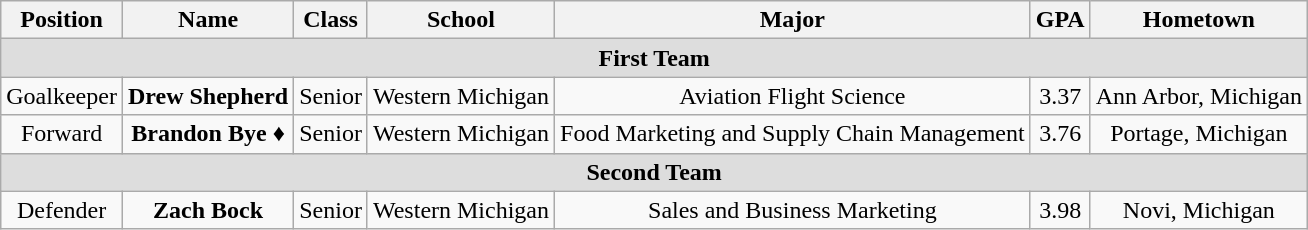<table class="wikitable" style="text-align: center; width70%">
<tr>
<th>Position</th>
<th>Name</th>
<th>Class</th>
<th>School</th>
<th>Major</th>
<th>GPA</th>
<th>Hometown</th>
</tr>
<tr>
<td colspan="7" style="text-align:center; background:#ddd;"><strong>First Team</strong></td>
</tr>
<tr>
<td>Goalkeeper</td>
<td><strong>Drew Shepherd </strong></td>
<td>Senior</td>
<td>Western Michigan</td>
<td>Aviation Flight Science</td>
<td>3.37</td>
<td>Ann Arbor, Michigan</td>
</tr>
<tr>
<td>Forward</td>
<td><strong>Brandon Bye</strong> ♦</td>
<td>Senior</td>
<td>Western Michigan</td>
<td>Food Marketing and Supply Chain Management</td>
<td>3.76</td>
<td>Portage, Michigan</td>
</tr>
<tr>
<td colspan="7" style="text-align:center; background:#ddd;"><strong>Second Team</strong></td>
</tr>
<tr>
<td>Defender</td>
<td><strong>Zach Bock </strong></td>
<td>Senior</td>
<td>Western Michigan</td>
<td>Sales and Business Marketing</td>
<td>3.98</td>
<td>Novi, Michigan</td>
</tr>
</table>
